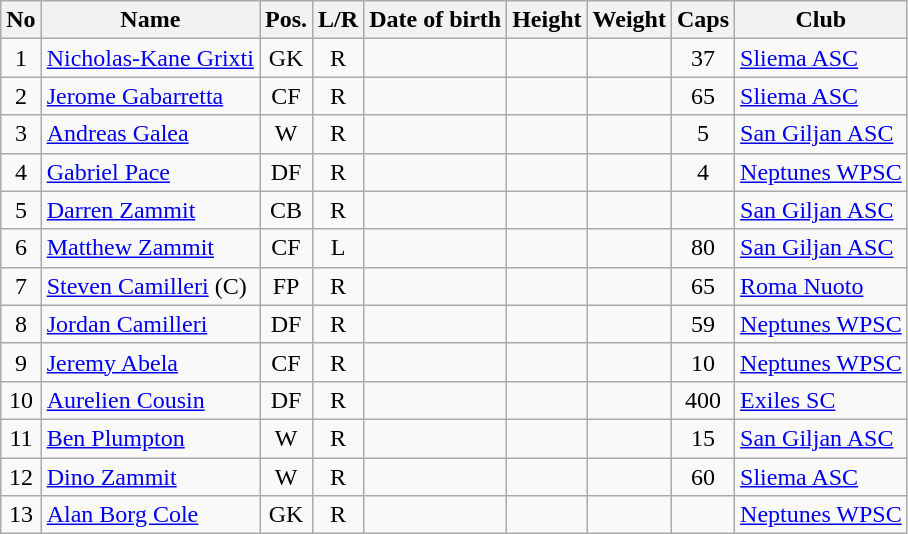<table class="wikitable sortable" style="text-align:center;">
<tr>
<th>No</th>
<th>Name</th>
<th>Pos.</th>
<th>L/R</th>
<th>Date of birth</th>
<th>Height</th>
<th>Weight</th>
<th>Caps</th>
<th>Club</th>
</tr>
<tr>
<td>1</td>
<td align=left><a href='#'>Nicholas-Kane Grixti</a></td>
<td>GK</td>
<td>R</td>
<td align=left></td>
<td></td>
<td></td>
<td>37</td>
<td align=left> <a href='#'>Sliema ASC</a></td>
</tr>
<tr>
<td>2</td>
<td align=left><a href='#'>Jerome Gabarretta</a></td>
<td>CF</td>
<td>R</td>
<td align=left></td>
<td></td>
<td></td>
<td>65</td>
<td align=left> <a href='#'>Sliema ASC</a></td>
</tr>
<tr>
<td>3</td>
<td align=left><a href='#'>Andreas Galea</a></td>
<td>W</td>
<td>R</td>
<td align=left></td>
<td></td>
<td></td>
<td>5</td>
<td align=left> <a href='#'>San Giljan ASC</a></td>
</tr>
<tr>
<td>4</td>
<td align=left><a href='#'>Gabriel Pace</a></td>
<td>DF</td>
<td>R</td>
<td align=left></td>
<td></td>
<td></td>
<td>4</td>
<td align=left> <a href='#'>Neptunes WPSC</a></td>
</tr>
<tr>
<td>5</td>
<td align=left><a href='#'>Darren Zammit</a></td>
<td>CB</td>
<td>R</td>
<td align=left></td>
<td></td>
<td></td>
<td></td>
<td align=left> <a href='#'>San Giljan ASC</a></td>
</tr>
<tr>
<td>6</td>
<td align=left><a href='#'>Matthew Zammit</a></td>
<td>CF</td>
<td>L</td>
<td align=left></td>
<td></td>
<td></td>
<td>80</td>
<td align=left> <a href='#'>San Giljan ASC</a></td>
</tr>
<tr>
<td>7</td>
<td align=left><a href='#'>Steven Camilleri</a> (C)</td>
<td>FP</td>
<td>R</td>
<td align=left></td>
<td></td>
<td></td>
<td>65</td>
<td align=left> <a href='#'>Roma Nuoto</a></td>
</tr>
<tr>
<td>8</td>
<td align=left><a href='#'>Jordan Camilleri</a></td>
<td>DF</td>
<td>R</td>
<td align=left></td>
<td></td>
<td></td>
<td>59</td>
<td align=left> <a href='#'>Neptunes WPSC</a></td>
</tr>
<tr>
<td>9</td>
<td align=left><a href='#'>Jeremy Abela</a></td>
<td>CF</td>
<td>R</td>
<td align=left></td>
<td></td>
<td></td>
<td>10</td>
<td align=left> <a href='#'>Neptunes WPSC</a></td>
</tr>
<tr>
<td>10</td>
<td align=left><a href='#'>Aurelien Cousin</a></td>
<td>DF</td>
<td>R</td>
<td align=left></td>
<td></td>
<td></td>
<td>400</td>
<td align=left> <a href='#'>Exiles SC</a></td>
</tr>
<tr>
<td>11</td>
<td align=left><a href='#'>Ben Plumpton</a></td>
<td>W</td>
<td>R</td>
<td align=left></td>
<td></td>
<td></td>
<td>15</td>
<td align=left> <a href='#'>San Giljan ASC</a></td>
</tr>
<tr>
<td>12</td>
<td align=left><a href='#'>Dino Zammit</a></td>
<td>W</td>
<td>R</td>
<td align=left></td>
<td></td>
<td></td>
<td>60</td>
<td align=left> <a href='#'>Sliema ASC</a></td>
</tr>
<tr>
<td>13</td>
<td align=left><a href='#'>Alan Borg Cole</a></td>
<td>GK</td>
<td>R</td>
<td align=left></td>
<td></td>
<td></td>
<td></td>
<td align=left> <a href='#'>Neptunes WPSC</a></td>
</tr>
</table>
